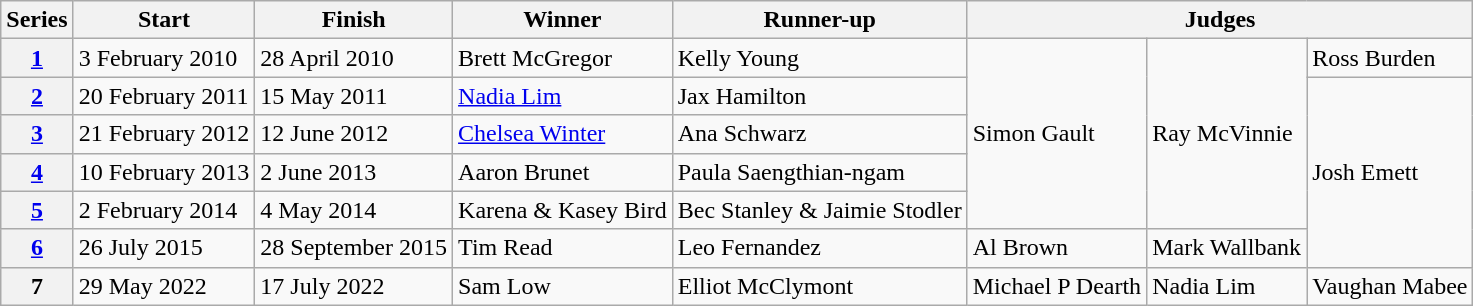<table class="wikitable">
<tr>
<th>Series</th>
<th>Start</th>
<th>Finish</th>
<th>Winner</th>
<th>Runner-up</th>
<th colspan="3">Judges</th>
</tr>
<tr>
<th><a href='#'>1</a></th>
<td>3 February 2010</td>
<td>28 April 2010</td>
<td>Brett McGregor</td>
<td>Kelly Young</td>
<td rowspan="5">Simon Gault</td>
<td rowspan="5">Ray McVinnie</td>
<td>Ross Burden</td>
</tr>
<tr>
<th><a href='#'>2</a></th>
<td>20 February 2011</td>
<td>15 May 2011</td>
<td><a href='#'>Nadia Lim</a></td>
<td>Jax Hamilton</td>
<td rowspan="5">Josh Emett</td>
</tr>
<tr>
<th><a href='#'>3</a></th>
<td>21 February 2012</td>
<td>12 June 2012</td>
<td><a href='#'>Chelsea Winter</a></td>
<td>Ana Schwarz</td>
</tr>
<tr>
<th><a href='#'>4</a></th>
<td>10 February 2013</td>
<td>2  June  2013</td>
<td>Aaron Brunet</td>
<td>Paula Saengthian-ngam</td>
</tr>
<tr>
<th><a href='#'>5</a></th>
<td>2 February 2014</td>
<td>4 May 2014</td>
<td>Karena & Kasey Bird</td>
<td>Bec Stanley & Jaimie Stodler</td>
</tr>
<tr>
<th><a href='#'>6</a></th>
<td>26 July 2015</td>
<td>28 September 2015</td>
<td>Tim Read</td>
<td>Leo Fernandez</td>
<td>Al Brown</td>
<td>Mark Wallbank</td>
</tr>
<tr>
<th>7</th>
<td>29 May 2022</td>
<td>17 July 2022</td>
<td>Sam Low</td>
<td>Elliot McClymont</td>
<td>Michael P Dearth</td>
<td>Nadia Lim</td>
<td>Vaughan Mabee</td>
</tr>
</table>
